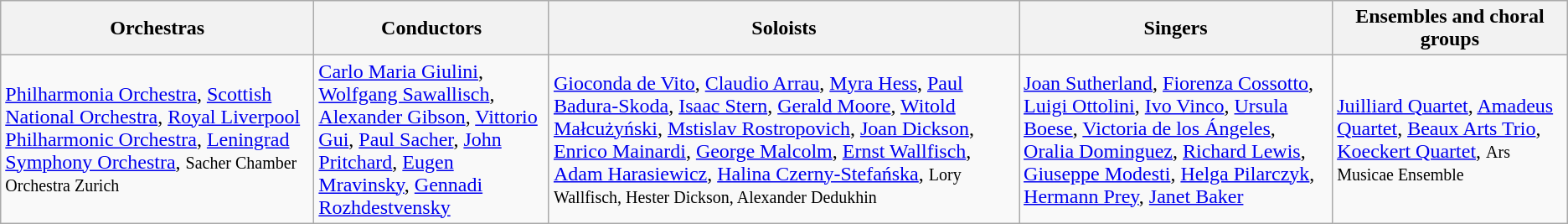<table class="wikitable toptextcells">
<tr class="hintergrundfarbe5">
<th style="width:20%;">Orchestras</th>
<th style="width:15%;">Conductors</th>
<th style="width:30%;">Soloists</th>
<th style="width:20%;">Singers</th>
<th style="width:15%;">Ensembles and choral groups</th>
</tr>
<tr>
<td><a href='#'>Philharmonia Orchestra</a>, <a href='#'>Scottish National Orchestra</a>, <a href='#'>Royal Liverpool Philharmonic Orchestra</a>, <a href='#'>Leningrad Symphony Orchestra</a>, <small>Sacher Chamber Orchestra Zurich</small></td>
<td><a href='#'>Carlo Maria Giulini</a>, <a href='#'>Wolfgang Sawallisch</a>, <a href='#'>Alexander Gibson</a>, <a href='#'>Vittorio Gui</a>, <a href='#'>Paul Sacher</a>, <a href='#'>John Pritchard</a>, <a href='#'>Eugen Mravinsky</a>, <a href='#'>Gennadi Rozhdestvensky</a></td>
<td><a href='#'>Gioconda de Vito</a>, <a href='#'>Claudio Arrau</a>, <a href='#'>Myra Hess</a>, <a href='#'>Paul Badura-Skoda</a>, <a href='#'>Isaac Stern</a>, <a href='#'>Gerald Moore</a>, <a href='#'>Witold Małcużyński</a>, <a href='#'>Mstislav Rostropovich</a>, <a href='#'>Joan Dickson</a>, <a href='#'>Enrico Mainardi</a>, <a href='#'>George Malcolm</a>, <a href='#'>Ernst Wallfisch</a>, <a href='#'>Adam Harasiewicz</a>, <a href='#'>Halina Czerny-Stefańska</a>, <small>Lory Wallfisch, Hester Dickson, Alexander Dedukhin</small></td>
<td><a href='#'>Joan Sutherland</a>, <a href='#'>Fiorenza Cossotto</a>, <a href='#'>Luigi Ottolini</a>, <a href='#'>Ivo Vinco</a>, <a href='#'>Ursula Boese</a>, <a href='#'>Victoria de los Ángeles</a>, <a href='#'>Oralia Dominguez</a>, <a href='#'>Richard Lewis</a>, <a href='#'>Giuseppe Modesti</a>, <a href='#'>Helga Pilarczyk</a>, <a href='#'>Hermann Prey</a>, <a href='#'>Janet Baker</a></td>
<td><a href='#'>Juilliard Quartet</a>, <a href='#'>Amadeus Quartet</a>, <a href='#'>Beaux Arts Trio</a>, <a href='#'>Koeckert Quartet</a>, <small>Ars Musicae Ensemble</small></td>
</tr>
</table>
